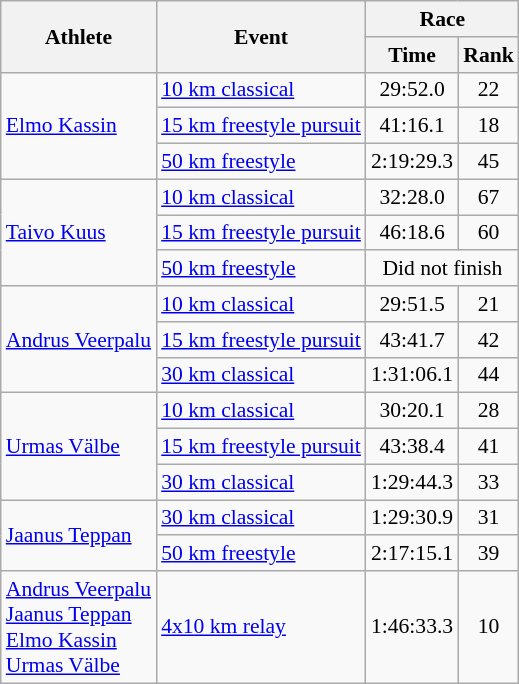<table class="wikitable" style="font-size:90%">
<tr>
<th rowspan="2">Athlete</th>
<th rowspan="2">Event</th>
<th colspan="2">Race</th>
</tr>
<tr>
<th>Time</th>
<th>Rank</th>
</tr>
<tr align="center">
<td align="left" rowspan=3><a href='#'>Elmo Kassin</a></td>
<td align="left"><a href='#'>10 km classical</a></td>
<td>29:52.0</td>
<td>22</td>
</tr>
<tr align="center">
<td align="left"><a href='#'>15 km freestyle pursuit</a></td>
<td>41:16.1</td>
<td>18</td>
</tr>
<tr align="center">
<td align="left"><a href='#'>50 km freestyle</a></td>
<td>2:19:29.3</td>
<td>45</td>
</tr>
<tr align="center">
<td align="left" rowspan=3><a href='#'>Taivo Kuus</a></td>
<td align="left"><a href='#'>10 km classical</a></td>
<td>32:28.0</td>
<td>67</td>
</tr>
<tr align="center">
<td align="left"><a href='#'>15 km freestyle pursuit</a></td>
<td>46:18.6</td>
<td>60</td>
</tr>
<tr align="center">
<td align="left"><a href='#'>50 km freestyle</a></td>
<td colspan=2>Did not finish</td>
</tr>
<tr align="center">
<td align="left" rowspan=3><a href='#'>Andrus Veerpalu</a></td>
<td align="left"><a href='#'>10 km classical</a></td>
<td>29:51.5</td>
<td>21</td>
</tr>
<tr align="center">
<td align="left"><a href='#'>15 km freestyle pursuit</a></td>
<td>43:41.7</td>
<td>42</td>
</tr>
<tr align="center">
<td align="left"><a href='#'>30 km classical</a></td>
<td>1:31:06.1</td>
<td>44</td>
</tr>
<tr align="center">
<td align="left" rowspan=3><a href='#'>Urmas Välbe</a></td>
<td align="left"><a href='#'>10 km classical</a></td>
<td>30:20.1</td>
<td>28</td>
</tr>
<tr align="center">
<td align="left"><a href='#'>15 km freestyle pursuit</a></td>
<td>43:38.4</td>
<td>41</td>
</tr>
<tr align="center">
<td align="left"><a href='#'>30 km classical</a></td>
<td>1:29:44.3</td>
<td>33</td>
</tr>
<tr align="center">
<td align="left" rowspan=2><a href='#'>Jaanus Teppan</a></td>
<td align="left"><a href='#'>30 km classical</a></td>
<td>1:29:30.9</td>
<td>31</td>
</tr>
<tr align="center">
<td align="left"><a href='#'>50 km freestyle</a></td>
<td>2:17:15.1</td>
<td>39</td>
</tr>
<tr align="center">
<td align="left"><a href='#'>Andrus Veerpalu</a> <br> <a href='#'>Jaanus Teppan</a> <br> <a href='#'>Elmo Kassin</a> <br> <a href='#'>Urmas Välbe</a></td>
<td align="left"><a href='#'>4x10 km relay</a></td>
<td>1:46:33.3</td>
<td>10</td>
</tr>
</table>
